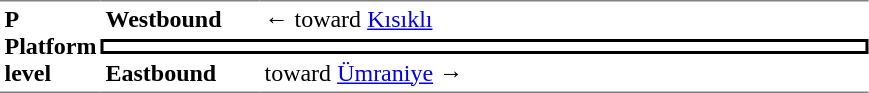<table table border=0 cellspacing=0 cellpadding=3>
<tr>
<td style="border-top:solid 1px gray;border-bottom:solid 1px gray;" width=50 rowspan=3 valign=top><strong>P<br>Platform level</strong></td>
<td style="border-top:solid 1px gray;" width=100><strong>Westbound</strong></td>
<td style="border-top:solid 1px gray;" width=400>←  toward <a href='#'>Kısıklı</a></td>
</tr>
<tr>
<td style="border-top:solid 2px black;border-right:solid 2px black;border-left:solid 2px black;border-bottom:solid 2px black;text-align:center;" colspan=2></td>
</tr>
<tr>
<td style="border-bottom:solid 1px gray;"><strong>Eastbound</strong></td>
<td style="border-bottom:solid 1px gray;"> toward <a href='#'>Ümraniye</a> →</td>
</tr>
</table>
